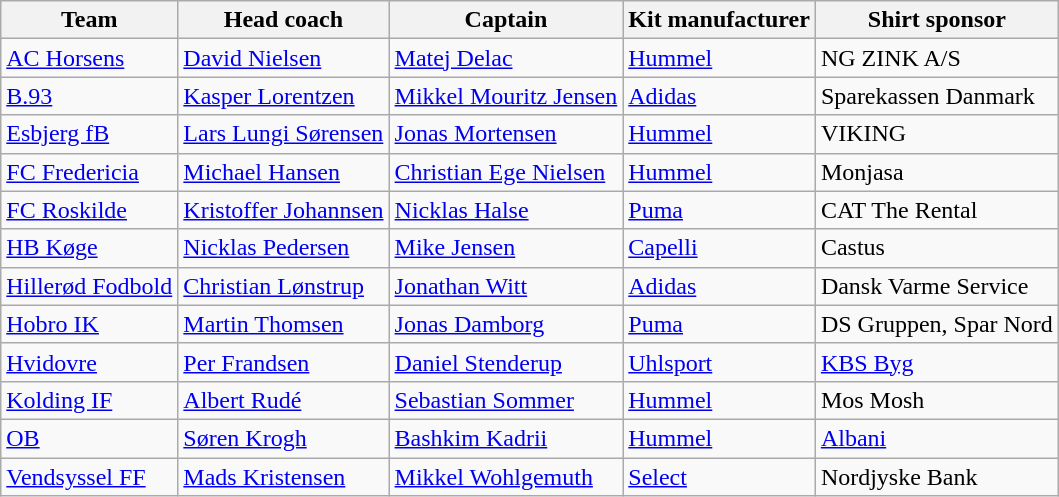<table class="wikitable sortable" style="text-align: left;">
<tr>
<th>Team</th>
<th>Head coach</th>
<th>Captain</th>
<th>Kit manufacturer</th>
<th>Shirt sponsor</th>
</tr>
<tr>
<td><a href='#'>AC Horsens</a></td>
<td> <a href='#'>David Nielsen</a></td>
<td> <a href='#'>Matej Delac</a></td>
<td><a href='#'>Hummel</a></td>
<td>NG ZINK A/S</td>
</tr>
<tr>
<td><a href='#'>B.93</a></td>
<td> <a href='#'>Kasper Lorentzen</a></td>
<td> <a href='#'>Mikkel Mouritz Jensen</a></td>
<td><a href='#'>Adidas</a></td>
<td>Sparekassen Danmark</td>
</tr>
<tr>
<td><a href='#'>Esbjerg fB</a></td>
<td> <a href='#'>Lars Lungi Sørensen</a></td>
<td> <a href='#'>Jonas Mortensen</a></td>
<td><a href='#'>Hummel</a></td>
<td>VIKING</td>
</tr>
<tr>
<td><a href='#'>FC Fredericia</a></td>
<td> <a href='#'>Michael Hansen</a></td>
<td> <a href='#'>Christian Ege Nielsen</a></td>
<td><a href='#'>Hummel</a></td>
<td>Monjasa</td>
</tr>
<tr>
<td><a href='#'>FC Roskilde</a></td>
<td> <a href='#'>Kristoffer Johannsen</a></td>
<td> <a href='#'>Nicklas Halse</a></td>
<td><a href='#'>Puma</a></td>
<td>CAT The Rental</td>
</tr>
<tr>
<td><a href='#'>HB Køge</a></td>
<td> <a href='#'>Nicklas Pedersen</a></td>
<td> <a href='#'>Mike Jensen</a></td>
<td><a href='#'>Capelli</a></td>
<td>Castus</td>
</tr>
<tr>
<td><a href='#'>Hillerød Fodbold</a></td>
<td> <a href='#'>Christian Lønstrup</a></td>
<td> <a href='#'>Jonathan Witt</a></td>
<td><a href='#'>Adidas</a></td>
<td>Dansk Varme Service</td>
</tr>
<tr>
<td><a href='#'>Hobro IK</a></td>
<td> <a href='#'>Martin Thomsen</a></td>
<td> <a href='#'>Jonas Damborg</a></td>
<td><a href='#'>Puma</a></td>
<td>DS Gruppen, Spar Nord</td>
</tr>
<tr>
<td><a href='#'>Hvidovre</a></td>
<td> <a href='#'>Per Frandsen</a></td>
<td> <a href='#'>Daniel Stenderup</a></td>
<td><a href='#'>Uhlsport</a></td>
<td><a href='#'>KBS Byg</a></td>
</tr>
<tr>
<td><a href='#'>Kolding IF</a></td>
<td> <a href='#'>Albert Rudé</a></td>
<td> <a href='#'>Sebastian Sommer</a></td>
<td><a href='#'>Hummel</a></td>
<td>Mos Mosh</td>
</tr>
<tr>
<td><a href='#'>OB</a></td>
<td> <a href='#'>Søren Krogh</a></td>
<td> <a href='#'>Bashkim Kadrii</a></td>
<td><a href='#'>Hummel</a></td>
<td><a href='#'>Albani</a></td>
</tr>
<tr>
<td><a href='#'>Vendsyssel FF</a></td>
<td> <a href='#'>Mads Kristensen</a></td>
<td> <a href='#'>Mikkel Wohlgemuth</a></td>
<td><a href='#'>Select</a></td>
<td>Nordjyske Bank</td>
</tr>
</table>
